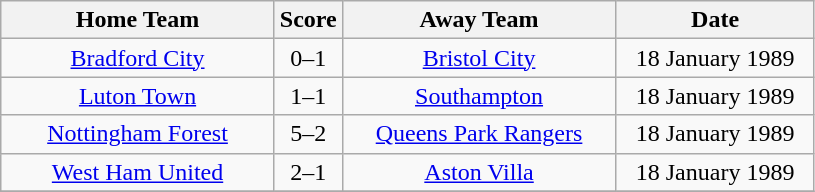<table class="wikitable" style="text-align:center;">
<tr>
<th width=175>Home Team</th>
<th width=20>Score</th>
<th width=175>Away Team</th>
<th width=125>Date</th>
</tr>
<tr>
<td><a href='#'>Bradford City</a></td>
<td>0–1</td>
<td><a href='#'>Bristol City</a></td>
<td>18 January 1989</td>
</tr>
<tr>
<td><a href='#'>Luton Town</a></td>
<td>1–1</td>
<td><a href='#'>Southampton</a></td>
<td>18 January 1989</td>
</tr>
<tr>
<td><a href='#'>Nottingham Forest</a></td>
<td>5–2</td>
<td><a href='#'>Queens Park Rangers</a></td>
<td>18 January 1989</td>
</tr>
<tr>
<td><a href='#'>West Ham United</a></td>
<td>2–1</td>
<td><a href='#'>Aston Villa</a></td>
<td>18 January 1989</td>
</tr>
<tr>
</tr>
</table>
